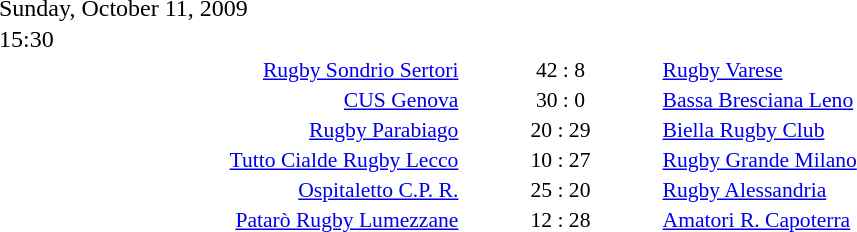<table style="width:70%;" cellspacing="1">
<tr>
<th width=35%></th>
<th width=15%></th>
<th></th>
</tr>
<tr>
<td>Sunday, October 11, 2009</td>
</tr>
<tr>
<td>15:30</td>
</tr>
<tr style=font-size:90%>
<td align=right><a href='#'>Rugby Sondrio Sertori</a></td>
<td align=center>42 : 8</td>
<td><a href='#'>Rugby Varese</a></td>
</tr>
<tr style=font-size:90%>
<td align=right><a href='#'>CUS Genova</a></td>
<td align=center>30 : 0</td>
<td><a href='#'>Bassa Bresciana Leno</a></td>
</tr>
<tr style=font-size:90%>
<td align=right><a href='#'>Rugby Parabiago</a></td>
<td align=center>20 : 29</td>
<td><a href='#'>Biella Rugby Club</a></td>
</tr>
<tr style=font-size:90%>
<td align=right><a href='#'>Tutto Cialde Rugby Lecco</a></td>
<td align=center>10 : 27</td>
<td><a href='#'>Rugby Grande Milano</a></td>
</tr>
<tr style=font-size:90%>
<td align=right><a href='#'>Ospitaletto C.P. R.</a></td>
<td align=center>25 : 20</td>
<td><a href='#'>Rugby Alessandria</a></td>
</tr>
<tr style=font-size:90%>
<td align=right><a href='#'>Patarò Rugby Lumezzane</a></td>
<td align=center>12 : 28</td>
<td><a href='#'>Amatori R. Capoterra</a></td>
</tr>
</table>
